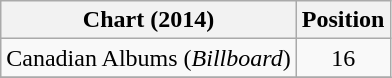<table class="wikitable sortable">
<tr>
<th>Chart (2014)</th>
<th>Position</th>
</tr>
<tr>
<td>Canadian Albums (<em>Billboard</em>)</td>
<td style="text-align:center;">16</td>
</tr>
<tr>
</tr>
</table>
